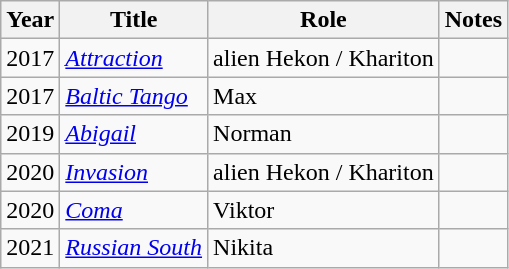<table class="wikitable sortable">
<tr>
<th>Year</th>
<th>Title</th>
<th>Role</th>
<th class="unsortable">Notes</th>
</tr>
<tr>
<td>2017</td>
<td><em><a href='#'>Attraction</a></em></td>
<td>alien Hekon / Khariton</td>
<td></td>
</tr>
<tr>
<td>2017</td>
<td><em><a href='#'>Baltic Tango</a></em></td>
<td>Max</td>
<td></td>
</tr>
<tr>
<td>2019</td>
<td><em><a href='#'>Abigail</a></em></td>
<td>Norman</td>
<td></td>
</tr>
<tr>
<td>2020</td>
<td><em><a href='#'>Invasion</a></em></td>
<td>alien Hekon / Khariton</td>
<td></td>
</tr>
<tr>
<td>2020</td>
<td><em><a href='#'>Coma</a></em></td>
<td>Viktor</td>
<td></td>
</tr>
<tr>
<td>2021</td>
<td><em><a href='#'>Russian South</a></em></td>
<td>Nikita</td>
<td></td>
</tr>
</table>
